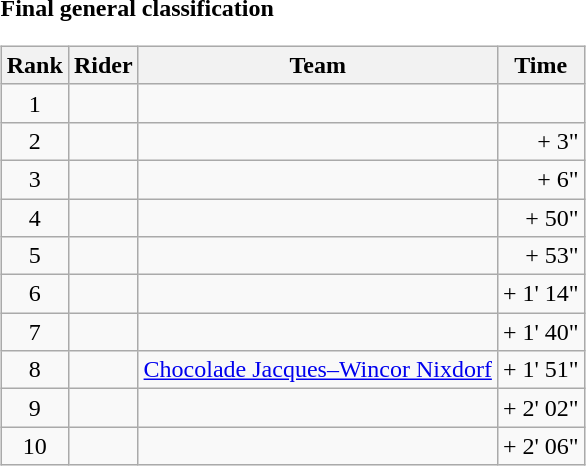<table>
<tr>
<td><strong>Final general classification</strong><br><table class="wikitable">
<tr>
<th scope="col">Rank</th>
<th scope="col">Rider</th>
<th scope="col">Team</th>
<th scope="col">Time</th>
</tr>
<tr>
<td style="text-align:center;">1</td>
<td></td>
<td></td>
<td style="text-align:right;"></td>
</tr>
<tr>
<td style="text-align:center;">2</td>
<td></td>
<td></td>
<td style="text-align:right;">+ 3"</td>
</tr>
<tr>
<td style="text-align:center;">3</td>
<td></td>
<td></td>
<td style="text-align:right;">+ 6"</td>
</tr>
<tr>
<td style="text-align:center;">4</td>
<td></td>
<td></td>
<td style="text-align:right;">+ 50"</td>
</tr>
<tr>
<td style="text-align:center;">5</td>
<td></td>
<td></td>
<td style="text-align:right;">+ 53"</td>
</tr>
<tr>
<td style="text-align:center;">6</td>
<td></td>
<td></td>
<td style="text-align:right;">+ 1' 14"</td>
</tr>
<tr>
<td style="text-align:center;">7</td>
<td></td>
<td></td>
<td style="text-align:right;">+ 1' 40"</td>
</tr>
<tr>
<td style="text-align:center;">8</td>
<td></td>
<td><a href='#'>Chocolade Jacques–Wincor Nixdorf</a></td>
<td style="text-align:right;">+ 1' 51"</td>
</tr>
<tr>
<td style="text-align:center;">9</td>
<td></td>
<td></td>
<td style="text-align:right;">+ 2' 02"</td>
</tr>
<tr>
<td style="text-align:center;">10</td>
<td></td>
<td></td>
<td style="text-align:right;">+ 2' 06"</td>
</tr>
</table>
</td>
</tr>
</table>
